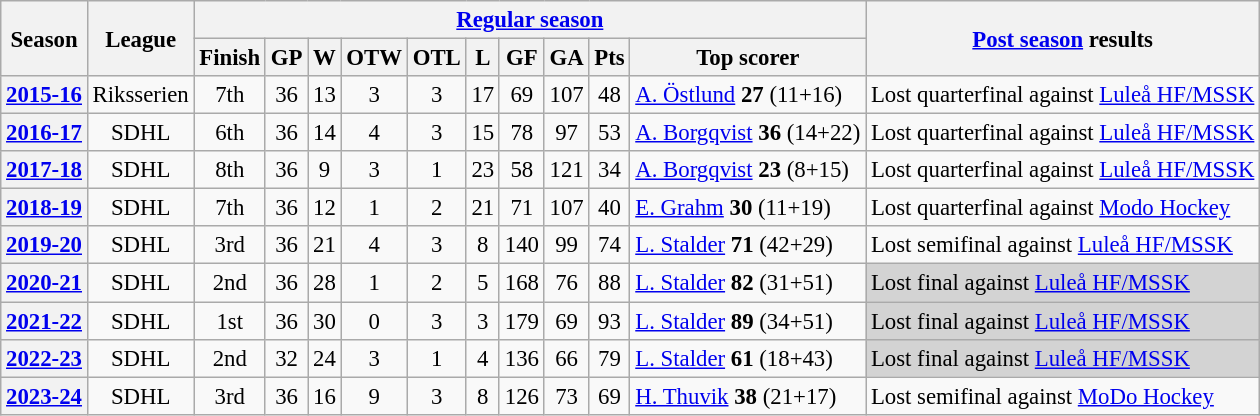<table class="wikitable" style="text-align: center; font-size: 95%">
<tr>
<th rowspan="2">Season</th>
<th rowspan="2">League</th>
<th colspan="10"><a href='#'>Regular season</a></th>
<th rowspan="2"><a href='#'>Post season</a> results</th>
</tr>
<tr>
<th>Finish</th>
<th>GP</th>
<th>W</th>
<th>OTW</th>
<th>OTL</th>
<th>L</th>
<th>GF</th>
<th>GA</th>
<th>Pts</th>
<th>Top scorer</th>
</tr>
<tr>
<th><a href='#'>2015-16</a></th>
<td>Riksserien</td>
<td>7th</td>
<td>36</td>
<td>13</td>
<td>3</td>
<td>3</td>
<td>17</td>
<td>69</td>
<td>107</td>
<td>48</td>
<td align="left"> <a href='#'>A. Östlund</a> <strong>27</strong> (11+16)</td>
<td align="left">Lost quarterfinal against <a href='#'>Luleå HF/MSSK</a></td>
</tr>
<tr>
<th><a href='#'>2016-17</a></th>
<td>SDHL</td>
<td>6th</td>
<td>36</td>
<td>14</td>
<td>4</td>
<td>3</td>
<td>15</td>
<td>78</td>
<td>97</td>
<td>53</td>
<td align="left"> <a href='#'>A. Borgqvist</a> <strong>36</strong> (14+22)</td>
<td align="left">Lost quarterfinal against <a href='#'>Luleå HF/MSSK</a></td>
</tr>
<tr>
<th><a href='#'>2017-18</a></th>
<td>SDHL</td>
<td>8th</td>
<td>36</td>
<td>9</td>
<td>3</td>
<td>1</td>
<td>23</td>
<td>58</td>
<td>121</td>
<td>34</td>
<td align="left"> <a href='#'>A. Borgqvist</a> <strong>23</strong> (8+15)</td>
<td align="left">Lost quarterfinal against <a href='#'>Luleå HF/MSSK</a></td>
</tr>
<tr>
<th><a href='#'>2018-19</a></th>
<td>SDHL</td>
<td>7th</td>
<td>36</td>
<td>12</td>
<td>1</td>
<td>2</td>
<td>21</td>
<td>71</td>
<td>107</td>
<td>40</td>
<td align="left"> <a href='#'>E. Grahm</a> <strong>30</strong> (11+19)</td>
<td align="left">Lost quarterfinal against <a href='#'>Modo Hockey</a></td>
</tr>
<tr>
<th><a href='#'>2019-20</a></th>
<td>SDHL</td>
<td>3rd</td>
<td>36</td>
<td>21</td>
<td>4</td>
<td>3</td>
<td>8</td>
<td>140</td>
<td>99</td>
<td>74</td>
<td align="left"> <a href='#'>L. Stalder</a> <strong>71</strong> (42+29)</td>
<td align="left">Lost semifinal against <a href='#'>Luleå HF/MSSK</a></td>
</tr>
<tr>
<th><a href='#'>2020-21</a></th>
<td>SDHL</td>
<td>2nd</td>
<td>36</td>
<td>28</td>
<td>1</td>
<td>2</td>
<td>5</td>
<td>168</td>
<td>76</td>
<td>88</td>
<td align="left"> <a href='#'>L. Stalder</a> <strong>82</strong> (31+51)</td>
<td align="left" style="background:#D3D3D3">Lost final against <a href='#'>Luleå HF/MSSK</a></td>
</tr>
<tr>
<th><a href='#'>2021-22</a></th>
<td>SDHL</td>
<td>1st</td>
<td>36</td>
<td>30</td>
<td>0</td>
<td>3</td>
<td>3</td>
<td>179</td>
<td>69</td>
<td>93</td>
<td align="left"> <a href='#'>L. Stalder</a> <strong>89</strong> (34+51)</td>
<td align="left" style="background:#D3D3D3">Lost final against <a href='#'>Luleå HF/MSSK</a></td>
</tr>
<tr>
<th><a href='#'>2022-23</a></th>
<td>SDHL</td>
<td>2nd</td>
<td>32</td>
<td>24</td>
<td>3</td>
<td>1</td>
<td>4</td>
<td>136</td>
<td>66</td>
<td>79</td>
<td align="left"> <a href='#'>L. Stalder</a> <strong>61</strong> (18+43)</td>
<td align="left" style="background:#D3D3D3">Lost final against <a href='#'>Luleå HF/MSSK</a></td>
</tr>
<tr>
<th><a href='#'>2023-24</a></th>
<td>SDHL</td>
<td>3rd</td>
<td>36</td>
<td>16</td>
<td>9</td>
<td>3</td>
<td>8</td>
<td>126</td>
<td>73</td>
<td>69</td>
<td align="left"> <a href='#'>H. Thuvik</a> <strong>38</strong> (21+17)</td>
<td align="left">Lost semifinal against <a href='#'>MoDo Hockey</a></td>
</tr>
</table>
